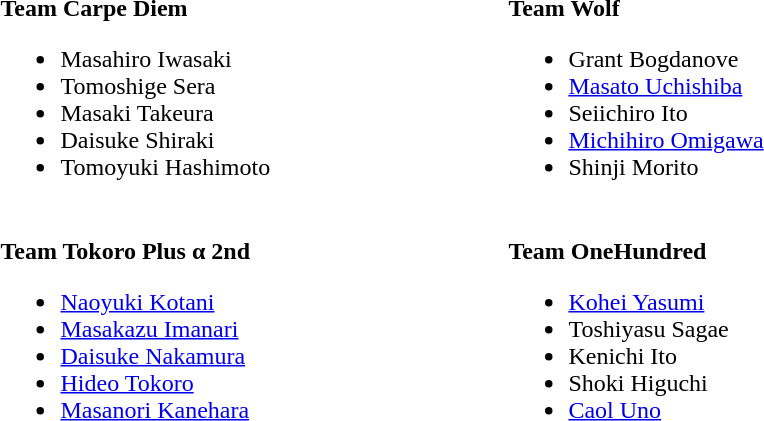<table>
<tr>
<td style="vertical-align:top; width:18%;"><br><strong>Team Carpe Diem</strong><ul><li> Masahiro Iwasaki</li><li> Tomoshige Sera</li><li> Masaki Takeura</li><li> Daisuke Shiraki</li><li> Tomoyuki Hashimoto</li></ul></td>
<td style="vertical-align:top; width:18%;"><br><strong>Team Wolf</strong><ul><li> Grant Bogdanove</li><li> <a href='#'>Masato Uchishiba</a></li><li> Seiichiro Ito</li><li> <a href='#'>Michihiro Omigawa</a></li><li> Shinji Morito</li></ul></td>
<td style="vertical-align:top; width:18%;"></td>
</tr>
<tr>
<td style="vertical-align:top; width:15%;"><br><strong>Team Tokoro Plus α 2nd</strong><ul><li> <a href='#'>Naoyuki Kotani</a></li><li> <a href='#'>Masakazu Imanari</a></li><li> <a href='#'>Daisuke Nakamura</a></li><li> <a href='#'>Hideo Tokoro</a></li><li> <a href='#'>Masanori Kanehara</a></li></ul></td>
<td style="vertical-align:top; width:18%;"><br><strong>Team OneHundred</strong><ul><li> <a href='#'>Kohei Yasumi</a></li><li> Toshiyasu Sagae</li><li> Kenichi Ito</li><li> Shoki Higuchi</li><li> <a href='#'>Caol Uno</a></li></ul></td>
<td style="vertical-align:top; width:18%;"></td>
</tr>
</table>
